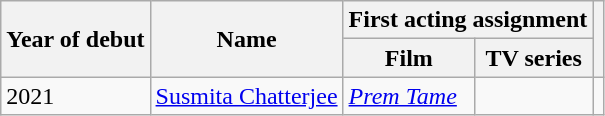<table class="wikitable">
<tr>
<th rowspan="2">Year of debut</th>
<th rowspan="2">Name</th>
<th colspan="2">First acting assignment</th>
<th rowspan="2"></th>
</tr>
<tr>
<th>Film</th>
<th>TV series</th>
</tr>
<tr>
<td>2021</td>
<td><a href='#'>Susmita Chatterjee</a></td>
<td><em><a href='#'>Prem Tame</a></em></td>
<td></td>
<td></td>
</tr>
</table>
